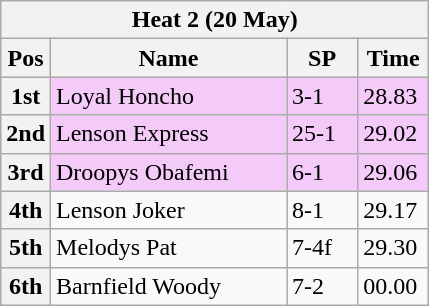<table class="wikitable">
<tr>
<th colspan="6">Heat 2 (20 May)</th>
</tr>
<tr>
<th width=20>Pos</th>
<th width=150>Name</th>
<th width=40>SP</th>
<th width=40>Time</th>
</tr>
<tr style="background: #f4caf9;">
<th>1st</th>
<td>Loyal Honcho</td>
<td>3-1</td>
<td>28.83</td>
</tr>
<tr style="background: #f4caf9;">
<th>2nd</th>
<td>Lenson Express</td>
<td>25-1</td>
<td>29.02</td>
</tr>
<tr style="background: #f4caf9;">
<th>3rd</th>
<td>Droopys Obafemi</td>
<td>6-1</td>
<td>29.06</td>
</tr>
<tr>
<th>4th</th>
<td>Lenson Joker</td>
<td>8-1</td>
<td>29.17</td>
</tr>
<tr>
<th>5th</th>
<td>Melodys Pat</td>
<td>7-4f</td>
<td>29.30</td>
</tr>
<tr>
<th>6th</th>
<td>Barnfield Woody</td>
<td>7-2</td>
<td>00.00</td>
</tr>
</table>
